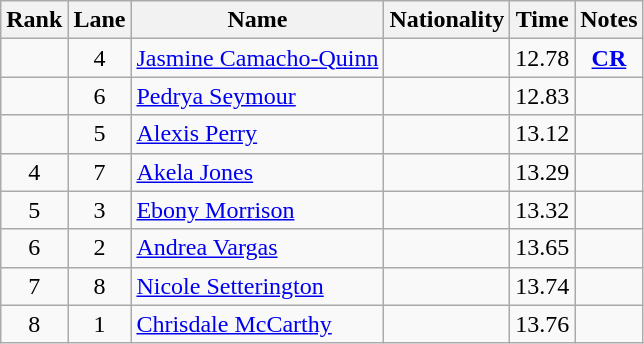<table class="wikitable sortable" style="text-align:center">
<tr>
<th>Rank</th>
<th>Lane</th>
<th>Name</th>
<th>Nationality</th>
<th>Time</th>
<th>Notes</th>
</tr>
<tr>
<td></td>
<td>4</td>
<td align=left><a href='#'>Jasmine Camacho-Quinn</a></td>
<td align=left></td>
<td>12.78</td>
<td><strong><a href='#'>CR</a></strong></td>
</tr>
<tr>
<td></td>
<td>6</td>
<td align=left><a href='#'>Pedrya Seymour</a></td>
<td align=left></td>
<td>12.83</td>
<td></td>
</tr>
<tr>
<td></td>
<td>5</td>
<td align=left><a href='#'>Alexis Perry</a></td>
<td align=left></td>
<td>13.12</td>
<td></td>
</tr>
<tr>
<td>4</td>
<td>7</td>
<td align=left><a href='#'>Akela Jones</a></td>
<td align=left></td>
<td>13.29</td>
<td></td>
</tr>
<tr>
<td>5</td>
<td>3</td>
<td align=left><a href='#'>Ebony Morrison</a></td>
<td align=left></td>
<td>13.32</td>
<td></td>
</tr>
<tr>
<td>6</td>
<td>2</td>
<td align=left><a href='#'>Andrea Vargas</a></td>
<td align=left></td>
<td>13.65</td>
<td></td>
</tr>
<tr>
<td>7</td>
<td>8</td>
<td align=left><a href='#'>Nicole Setterington</a></td>
<td align=left></td>
<td>13.74</td>
<td></td>
</tr>
<tr>
<td>8</td>
<td>1</td>
<td align=left><a href='#'>Chrisdale McCarthy</a></td>
<td align=left></td>
<td>13.76</td>
<td></td>
</tr>
</table>
